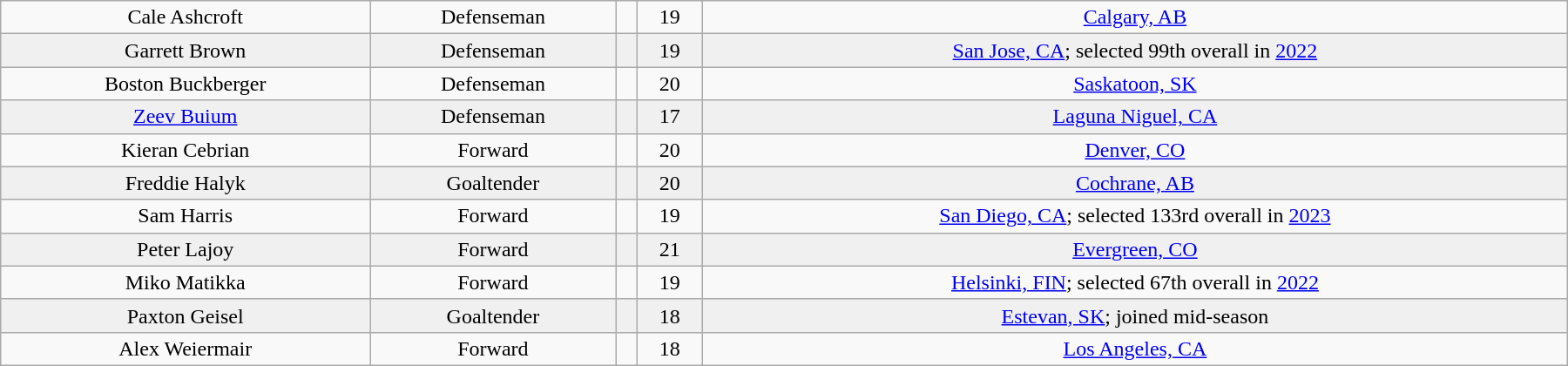<table class="wikitable" width=1200>
<tr align="center" bgcolor="">
<td>Cale Ashcroft</td>
<td>Defenseman</td>
<td></td>
<td>19</td>
<td><a href='#'>Calgary, AB</a></td>
</tr>
<tr align="center" bgcolor="f0f0f0">
<td>Garrett Brown</td>
<td>Defenseman</td>
<td></td>
<td>19</td>
<td><a href='#'>San Jose, CA</a>; selected 99th overall in <a href='#'>2022</a></td>
</tr>
<tr align="center" bgcolor="">
<td>Boston Buckberger</td>
<td>Defenseman</td>
<td></td>
<td>20</td>
<td><a href='#'>Saskatoon, SK</a></td>
</tr>
<tr align="center" bgcolor="f0f0f0">
<td><a href='#'>Zeev Buium</a></td>
<td>Defenseman</td>
<td></td>
<td>17</td>
<td><a href='#'>Laguna Niguel, CA</a></td>
</tr>
<tr align="center" bgcolor="">
<td>Kieran Cebrian</td>
<td>Forward</td>
<td></td>
<td>20</td>
<td><a href='#'>Denver, CO</a></td>
</tr>
<tr align="center" bgcolor="f0f0f0">
<td>Freddie Halyk</td>
<td>Goaltender</td>
<td></td>
<td>20</td>
<td><a href='#'>Cochrane, AB</a></td>
</tr>
<tr align="center" bgcolor="">
<td>Sam Harris</td>
<td>Forward</td>
<td></td>
<td>19</td>
<td><a href='#'>San Diego, CA</a>; selected 133rd overall in <a href='#'>2023</a></td>
</tr>
<tr align="center" bgcolor="f0f0f0">
<td>Peter Lajoy</td>
<td>Forward</td>
<td></td>
<td>21</td>
<td><a href='#'>Evergreen, CO</a></td>
</tr>
<tr align="center" bgcolor="">
<td>Miko Matikka</td>
<td>Forward</td>
<td></td>
<td>19</td>
<td><a href='#'>Helsinki, FIN</a>; selected 67th overall in <a href='#'>2022</a></td>
</tr>
<tr align="center" bgcolor="f0f0f0">
<td>Paxton Geisel</td>
<td>Goaltender</td>
<td></td>
<td>18</td>
<td><a href='#'>Estevan, SK</a>; joined mid-season</td>
</tr>
<tr align="center" bgcolor="">
<td>Alex Weiermair</td>
<td>Forward</td>
<td></td>
<td>18</td>
<td><a href='#'>Los Angeles, CA</a></td>
</tr>
</table>
